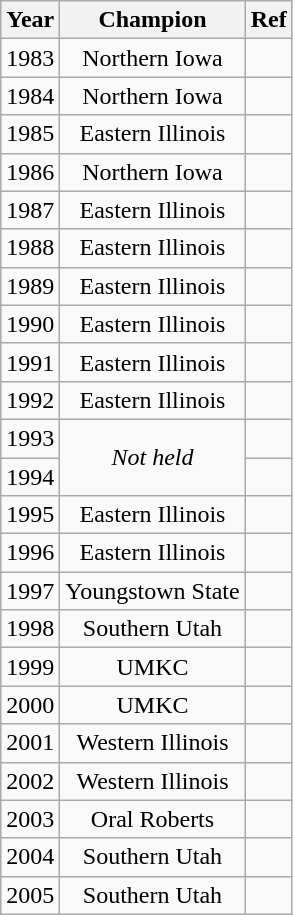<table class="wikitable" style="text-align:center">
<tr>
<th>Year</th>
<th>Champion</th>
<th>Ref</th>
</tr>
<tr>
<td>1983</td>
<td>Northern Iowa</td>
<td></td>
</tr>
<tr>
<td>1984</td>
<td>Northern Iowa</td>
<td></td>
</tr>
<tr>
<td>1985</td>
<td>Eastern Illinois</td>
<td></td>
</tr>
<tr>
<td>1986</td>
<td>Northern Iowa</td>
<td></td>
</tr>
<tr>
<td>1987</td>
<td>Eastern Illinois</td>
<td></td>
</tr>
<tr>
<td>1988</td>
<td>Eastern Illinois</td>
<td></td>
</tr>
<tr>
<td>1989</td>
<td>Eastern Illinois</td>
<td></td>
</tr>
<tr>
<td>1990</td>
<td>Eastern Illinois</td>
<td></td>
</tr>
<tr>
<td>1991</td>
<td>Eastern Illinois</td>
<td></td>
</tr>
<tr>
<td>1992</td>
<td>Eastern Illinois</td>
<td></td>
</tr>
<tr>
<td>1993</td>
<td rowspan=2><em>Not held</em></td>
<td></td>
</tr>
<tr>
<td>1994</td>
<td></td>
</tr>
<tr>
<td>1995</td>
<td>Eastern Illinois</td>
<td></td>
</tr>
<tr>
<td>1996</td>
<td>Eastern Illinois</td>
<td></td>
</tr>
<tr>
<td>1997</td>
<td>Youngstown State</td>
<td></td>
</tr>
<tr>
<td>1998</td>
<td>Southern Utah</td>
<td></td>
</tr>
<tr>
<td>1999</td>
<td>UMKC</td>
<td></td>
</tr>
<tr>
<td>2000</td>
<td>UMKC</td>
<td></td>
</tr>
<tr>
<td>2001</td>
<td>Western Illinois</td>
<td></td>
</tr>
<tr>
<td>2002</td>
<td>Western Illinois</td>
<td></td>
</tr>
<tr>
<td>2003</td>
<td>Oral Roberts</td>
<td></td>
</tr>
<tr>
<td>2004</td>
<td>Southern Utah</td>
<td></td>
</tr>
<tr>
<td>2005</td>
<td>Southern Utah</td>
<td></td>
</tr>
</table>
